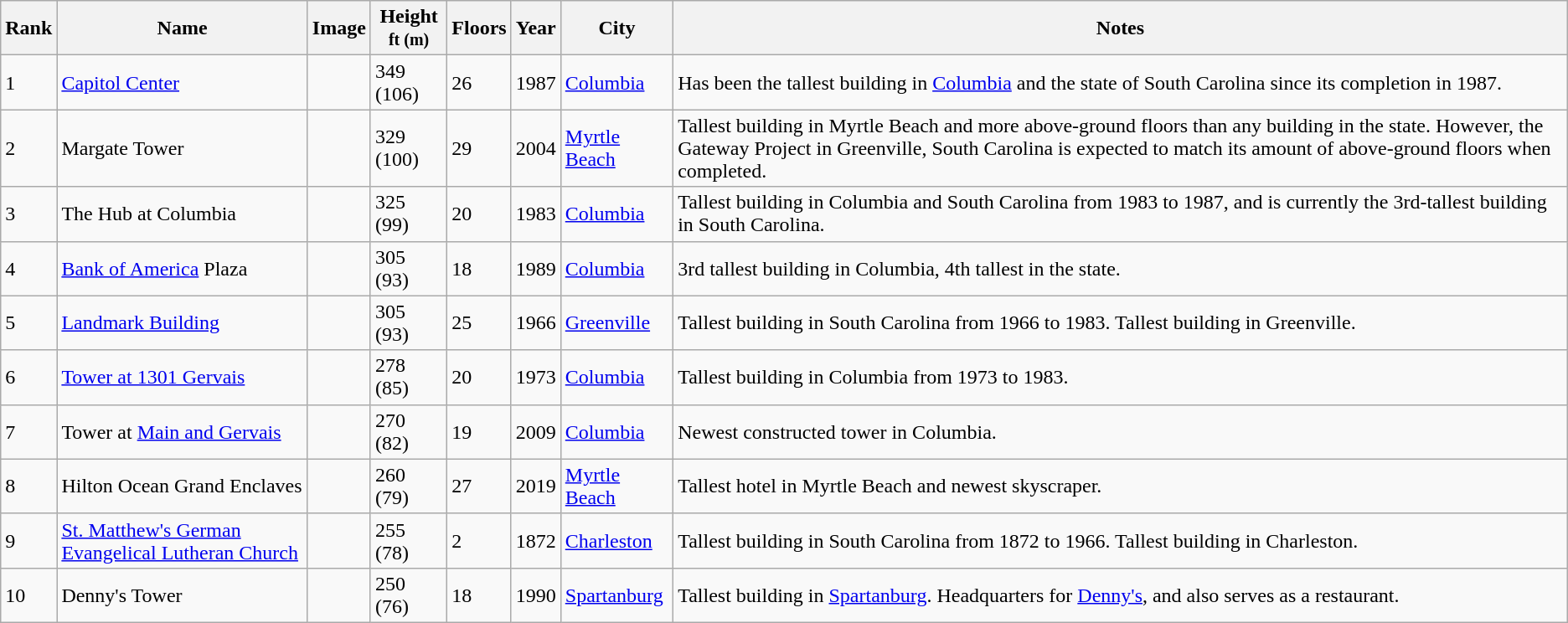<table class="wikitable sortable">
<tr>
<th>Rank</th>
<th>Name</th>
<th>Image</th>
<th>Height<br><small>ft (m)</small></th>
<th>Floors</th>
<th>Year</th>
<th>City</th>
<th class="unsortable">Notes</th>
</tr>
<tr>
<td>1</td>
<td><a href='#'>Capitol Center</a></td>
<td></td>
<td>349 (106)</td>
<td>26</td>
<td>1987</td>
<td><a href='#'>Columbia</a></td>
<td>Has been the tallest building in <a href='#'>Columbia</a> and the state of South Carolina since its completion in 1987.</td>
</tr>
<tr>
<td>2</td>
<td>Margate Tower</td>
<td></td>
<td>329 (100)</td>
<td>29</td>
<td>2004</td>
<td><a href='#'>Myrtle Beach</a></td>
<td>Tallest building in Myrtle Beach and more above-ground floors than any building in the state. However, the Gateway Project in Greenville, South Carolina is expected to match its amount of above-ground floors when completed.</td>
</tr>
<tr>
<td>3</td>
<td>The Hub at Columbia</td>
<td></td>
<td>325 (99)</td>
<td>20</td>
<td>1983</td>
<td><a href='#'>Columbia</a></td>
<td>Tallest building in Columbia and South Carolina from 1983 to 1987, and is currently the 3rd-tallest building in South Carolina.</td>
</tr>
<tr>
<td>4</td>
<td><a href='#'>Bank of America</a> Plaza</td>
<td></td>
<td>305 (93)</td>
<td>18</td>
<td>1989</td>
<td><a href='#'>Columbia</a></td>
<td>3rd tallest building in Columbia, 4th tallest in the state.</td>
</tr>
<tr>
<td>5</td>
<td><a href='#'>Landmark Building</a></td>
<td></td>
<td>305 (93)</td>
<td>25</td>
<td>1966</td>
<td><a href='#'>Greenville</a></td>
<td>Tallest building in South Carolina from 1966 to 1983. Tallest building in Greenville.</td>
</tr>
<tr>
<td>6</td>
<td><a href='#'>Tower at 1301 Gervais</a></td>
<td></td>
<td>278 (85)</td>
<td>20</td>
<td>1973</td>
<td><a href='#'>Columbia</a></td>
<td>Tallest building in Columbia from 1973 to 1983.</td>
</tr>
<tr>
<td>7</td>
<td>Tower at <a href='#'>Main and Gervais</a></td>
<td></td>
<td>270 (82)</td>
<td>19</td>
<td>2009</td>
<td><a href='#'>Columbia</a></td>
<td>Newest constructed tower in Columbia.</td>
</tr>
<tr>
<td>8</td>
<td>Hilton Ocean Grand Enclaves</td>
<td></td>
<td>260 (79)</td>
<td>27</td>
<td>2019</td>
<td><a href='#'>Myrtle Beach</a></td>
<td>Tallest hotel in Myrtle Beach and newest skyscraper.</td>
</tr>
<tr>
<td>9</td>
<td><a href='#'>St. Matthew's German Evangelical Lutheran Church</a></td>
<td></td>
<td>255 (78)</td>
<td>2</td>
<td>1872</td>
<td><a href='#'>Charleston</a></td>
<td>Tallest building in South Carolina from 1872 to 1966. Tallest building in Charleston.</td>
</tr>
<tr>
<td>10</td>
<td>Denny's Tower</td>
<td></td>
<td>250 (76)</td>
<td>18</td>
<td>1990</td>
<td><a href='#'>Spartanburg</a></td>
<td>Tallest building in <a href='#'>Spartanburg</a>. Headquarters for <a href='#'>Denny's</a>, and also serves as a restaurant.</td>
</tr>
</table>
